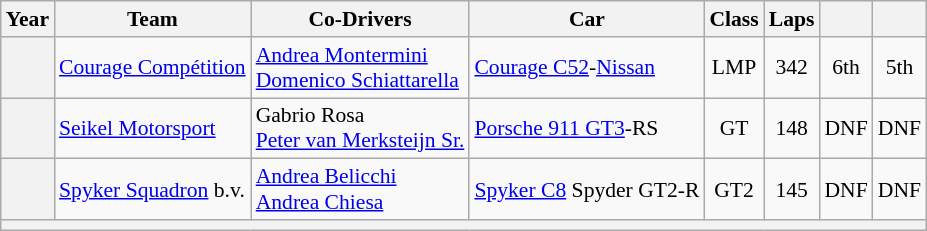<table class="wikitable" style="text-align:center; font-size:90%">
<tr>
<th>Year</th>
<th>Team</th>
<th>Co-Drivers</th>
<th>Car</th>
<th>Class</th>
<th>Laps</th>
<th></th>
<th></th>
</tr>
<tr>
<th></th>
<td align="left" nowrap> <a href='#'>Courage Compétition</a></td>
<td align="left" nowrap> <a href='#'>Andrea Montermini</a><br> <a href='#'>Domenico Schiattarella</a></td>
<td align="left" nowrap><a href='#'>Courage C52</a>-<a href='#'>Nissan</a></td>
<td>LMP</td>
<td>342</td>
<td>6th</td>
<td>5th</td>
</tr>
<tr>
<th></th>
<td align="left" nowrap> <a href='#'>Seikel Motorsport</a></td>
<td align="left" nowrap> Gabrio Rosa<br> <a href='#'>Peter van Merksteijn Sr.</a></td>
<td align="left" nowrap><a href='#'>Porsche 911 GT3</a>-RS</td>
<td>GT</td>
<td>148</td>
<td>DNF</td>
<td>DNF</td>
</tr>
<tr>
<th></th>
<td align="left" nowrap> <a href='#'>Spyker Squadron</a> b.v.</td>
<td align="left" nowrap> <a href='#'>Andrea Belicchi</a><br> <a href='#'>Andrea Chiesa</a></td>
<td align="left" nowrap><a href='#'>Spyker C8</a> Spyder GT2-R</td>
<td>GT2</td>
<td>145</td>
<td>DNF</td>
<td>DNF</td>
</tr>
<tr>
<th colspan="8"></th>
</tr>
</table>
